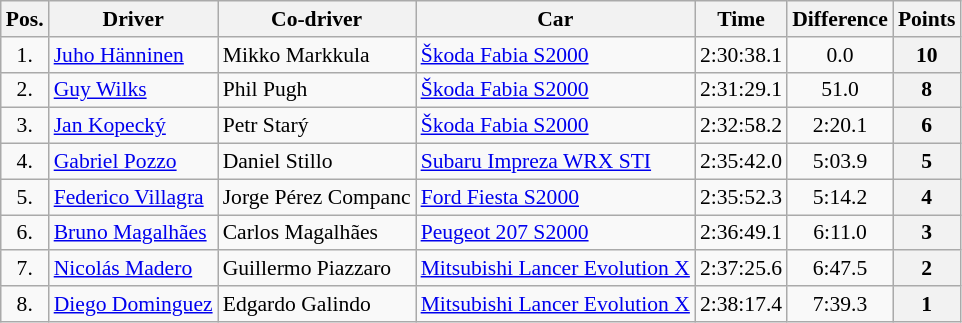<table class="wikitable" style="text-align: center; font-size: 90%; max-width: 950px;">
<tr>
<th>Pos.</th>
<th>Driver</th>
<th>Co-driver</th>
<th>Car</th>
<th>Time</th>
<th>Difference</th>
<th>Points</th>
</tr>
<tr>
<td>1.</td>
<td align="left"> <a href='#'>Juho Hänninen</a></td>
<td align="left"> Mikko Markkula</td>
<td align="left"><a href='#'>Škoda Fabia S2000</a></td>
<td>2:30:38.1</td>
<td>0.0</td>
<th>10</th>
</tr>
<tr>
<td>2.</td>
<td align="left"> <a href='#'>Guy Wilks</a></td>
<td align="left"> Phil Pugh</td>
<td align="left"><a href='#'>Škoda Fabia S2000</a></td>
<td>2:31:29.1</td>
<td>51.0</td>
<th>8</th>
</tr>
<tr>
<td>3.</td>
<td align="left"> <a href='#'>Jan Kopecký</a></td>
<td align="left"> Petr Starý</td>
<td align="left"><a href='#'>Škoda Fabia S2000</a></td>
<td>2:32:58.2</td>
<td>2:20.1</td>
<th>6</th>
</tr>
<tr>
<td>4.</td>
<td align="left"> <a href='#'>Gabriel Pozzo</a></td>
<td align="left"> Daniel Stillo</td>
<td align="left"><a href='#'>Subaru Impreza WRX STI</a></td>
<td>2:35:42.0</td>
<td>5:03.9</td>
<th>5</th>
</tr>
<tr>
<td>5.</td>
<td align="left"> <a href='#'>Federico Villagra</a></td>
<td align="left"> Jorge Pérez Companc</td>
<td align="left"><a href='#'>Ford Fiesta S2000</a></td>
<td>2:35:52.3</td>
<td>5:14.2</td>
<th>4</th>
</tr>
<tr>
<td>6.</td>
<td align="left"> <a href='#'>Bruno Magalhães</a></td>
<td align="left"> Carlos Magalhães</td>
<td align="left"><a href='#'>Peugeot 207 S2000</a></td>
<td>2:36:49.1</td>
<td>6:11.0</td>
<th>3</th>
</tr>
<tr>
<td>7.</td>
<td align="left"> <a href='#'>Nicolás Madero</a></td>
<td align="left"> Guillermo Piazzaro</td>
<td align="left"><a href='#'>Mitsubishi Lancer Evolution X</a></td>
<td>2:37:25.6</td>
<td>6:47.5</td>
<th>2</th>
</tr>
<tr>
<td>8.</td>
<td align="left"> <a href='#'>Diego Dominguez</a></td>
<td align="left"> Edgardo Galindo</td>
<td align="left"><a href='#'>Mitsubishi Lancer Evolution X</a></td>
<td>2:38:17.4</td>
<td>7:39.3</td>
<th>1</th>
</tr>
</table>
